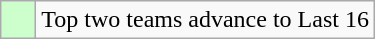<table class="wikitable">
<tr>
<td style="background: #ccffcc;">    </td>
<td>Top two teams advance to Last 16</td>
</tr>
</table>
